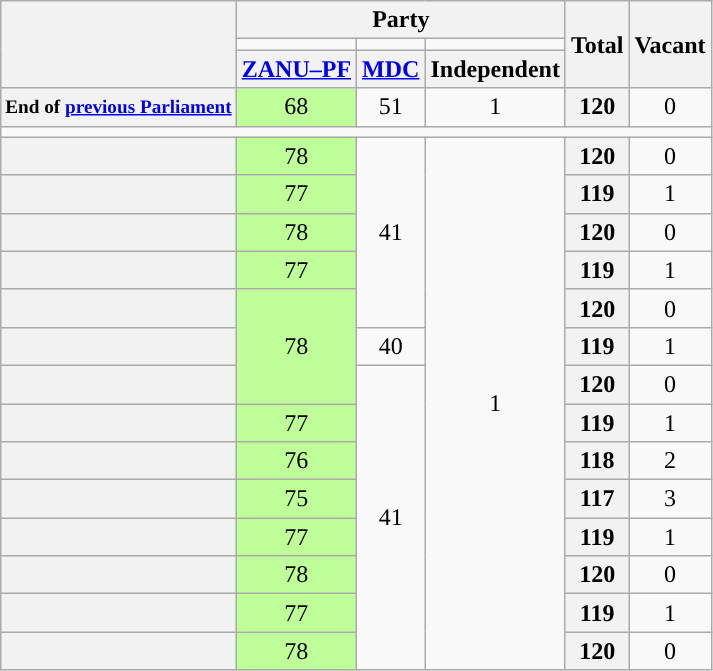<table class="wikitable" style="text-align:center">
<tr>
<th rowspan="3"></th>
<th colspan="3">Party</th>
<th rowspan="3">Total</th>
<th rowspan="3">Vacant</th>
</tr>
<tr style="height:5px">
<td style="background-color:"></td>
<td style="background-color:"></td>
<td style="background-color:"></td>
</tr>
<tr>
<th><a href='#'>ZANU–PF</a></th>
<th><a href='#'>MDC</a></th>
<th>Independent</th>
</tr>
<tr>
<th style="white-space:nowrap; font-size:80%;">End of <a href='#'>previous Parliament</a></th>
<td bgcolor="BFFF9A">68</td>
<td>51</td>
<td>1</td>
<th>120</th>
<td>0</td>
</tr>
<tr>
<td colspan="6"></td>
</tr>
<tr>
<th></th>
<td bgcolor="BFFF9A">78</td>
<td rowspan="5">41</td>
<td rowspan="14">1</td>
<th>120</th>
<td>0</td>
</tr>
<tr>
<th></th>
<td bgcolor="BFFF9A">77</td>
<th>119</th>
<td>1</td>
</tr>
<tr>
<th></th>
<td bgcolor="BFFF9A">78</td>
<th>120</th>
<td>0</td>
</tr>
<tr>
<th></th>
<td bgcolor="BFFF9A">77</td>
<th>119</th>
<td>1</td>
</tr>
<tr>
<th></th>
<td rowspan="3" bgcolor="BFFF9A">78</td>
<th>120</th>
<td>0</td>
</tr>
<tr>
<th></th>
<td>40</td>
<th>119</th>
<td>1</td>
</tr>
<tr>
<th></th>
<td rowspan="8">41</td>
<th>120</th>
<td>0</td>
</tr>
<tr>
<th></th>
<td bgcolor="BFFF9A">77</td>
<th>119</th>
<td>1</td>
</tr>
<tr>
<th></th>
<td bgcolor="BFFF9A">76</td>
<th>118</th>
<td>2</td>
</tr>
<tr>
<th></th>
<td bgcolor="BFFF9A">75</td>
<th>117</th>
<td>3</td>
</tr>
<tr>
<th></th>
<td bgcolor="BFFF9A">77</td>
<th>119</th>
<td>1</td>
</tr>
<tr>
<th></th>
<td bgcolor="BFFF9A">78</td>
<th>120</th>
<td>0</td>
</tr>
<tr>
<th></th>
<td bgcolor="BFFF9A">77</td>
<th>119</th>
<td>1</td>
</tr>
<tr>
<th></th>
<td bgcolor="BFFF9A">78</td>
<th>120</th>
<td>0</td>
</tr>
</table>
